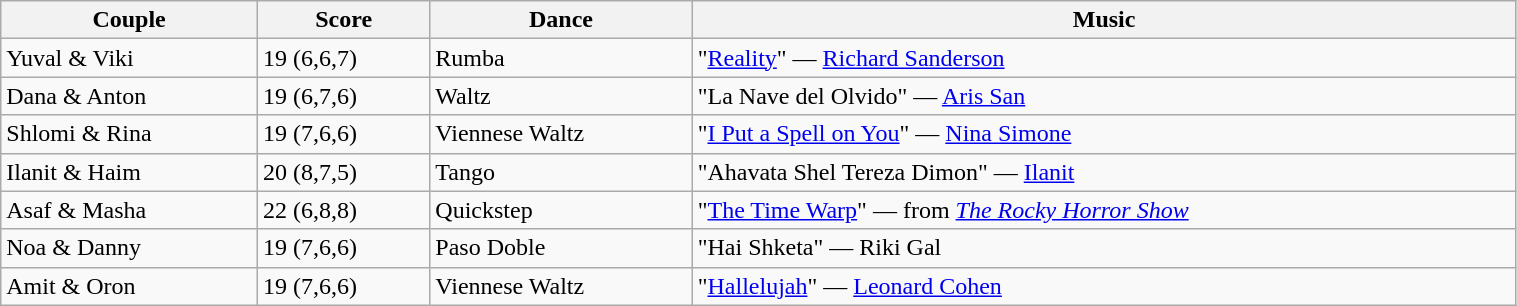<table class="wikitable" style="width:80%;">
<tr>
<th>Couple</th>
<th>Score</th>
<th>Dance</th>
<th>Music</th>
</tr>
<tr>
<td>Yuval & Viki</td>
<td>19 (6,6,7)</td>
<td>Rumba</td>
<td>"<a href='#'>Reality</a>" — <a href='#'>Richard Sanderson</a></td>
</tr>
<tr>
<td>Dana & Anton</td>
<td>19 (6,7,6)</td>
<td>Waltz</td>
<td>"La Nave del Olvido" — <a href='#'>Aris San</a></td>
</tr>
<tr>
<td>Shlomi & Rina</td>
<td>19 (7,6,6)</td>
<td>Viennese Waltz</td>
<td>"<a href='#'>I Put a Spell on You</a>" — <a href='#'>Nina Simone</a></td>
</tr>
<tr>
<td>Ilanit & Haim</td>
<td>20 (8,7,5)</td>
<td>Tango</td>
<td>"Ahavata Shel Tereza Dimon" — <a href='#'>Ilanit</a></td>
</tr>
<tr>
<td>Asaf & Masha</td>
<td>22 (6,8,8)</td>
<td>Quickstep</td>
<td>"<a href='#'>The Time Warp</a>" — from <em><a href='#'>The Rocky Horror Show</a></em></td>
</tr>
<tr>
<td>Noa & Danny</td>
<td>19 (7,6,6)</td>
<td>Paso Doble</td>
<td>"Hai Shketa" — Riki Gal</td>
</tr>
<tr>
<td>Amit & Oron</td>
<td>19 (7,6,6)</td>
<td>Viennese Waltz</td>
<td>"<a href='#'>Hallelujah</a>" — <a href='#'>Leonard Cohen</a></td>
</tr>
</table>
